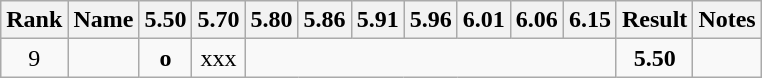<table class="sortable wikitable">
<tr>
<th>Rank</th>
<th>Name</th>
<th>5.50</th>
<th>5.70</th>
<th>5.80</th>
<th>5.86</th>
<th>5.91</th>
<th>5.96</th>
<th>6.01</th>
<th>6.06</th>
<th>6.15</th>
<th>Result</th>
<th>Notes</th>
</tr>
<tr align="center">
<td>9</td>
<td align="left"></td>
<td><strong>o</strong></td>
<td>xxx</td>
<td colspan="7"></td>
<td><strong>5.50</strong></td>
<td></td>
</tr>
</table>
